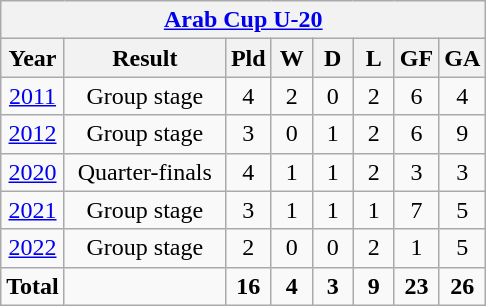<table class="wikitable" style="text-align: center;font-size:100%">
<tr>
<th colspan=9><a href='#'>Arab Cup U-20</a></th>
</tr>
<tr>
<th>Year</th>
<th width=100>Result</th>
<th width=20>Pld</th>
<th width=20>W</th>
<th width=20>D</th>
<th width=20>L</th>
<th width=20>GF</th>
<th width=20>GA</th>
</tr>
<tr>
<td> <a href='#'>2011</a></td>
<td>Group stage</td>
<td>4</td>
<td>2</td>
<td>0</td>
<td>2</td>
<td>6</td>
<td>4</td>
</tr>
<tr>
<td> <a href='#'>2012</a></td>
<td>Group stage</td>
<td>3</td>
<td>0</td>
<td>1</td>
<td>2</td>
<td>6</td>
<td>9</td>
</tr>
<tr>
<td> <a href='#'>2020</a></td>
<td>Quarter-finals</td>
<td>4</td>
<td>1</td>
<td>1</td>
<td>2</td>
<td>3</td>
<td>3</td>
</tr>
<tr>
<td> <a href='#'>2021</a></td>
<td>Group stage</td>
<td>3</td>
<td>1</td>
<td>1</td>
<td>1</td>
<td>7</td>
<td>5</td>
</tr>
<tr>
<td> <a href='#'>2022</a></td>
<td>Group stage</td>
<td>2</td>
<td>0</td>
<td>0</td>
<td>2</td>
<td>1</td>
<td>5</td>
</tr>
<tr>
<td><strong>Total</strong></td>
<td></td>
<td><strong>16</strong></td>
<td><strong>4</strong></td>
<td><strong>3</strong></td>
<td><strong>9</strong></td>
<td><strong>23</strong></td>
<td><strong>26</strong></td>
</tr>
</table>
